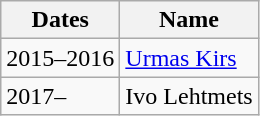<table class="wikitable">
<tr>
<th>Dates</th>
<th>Name</th>
</tr>
<tr>
<td>2015–2016</td>
<td> <a href='#'>Urmas Kirs</a></td>
</tr>
<tr>
<td>2017–</td>
<td> Ivo Lehtmets</td>
</tr>
</table>
